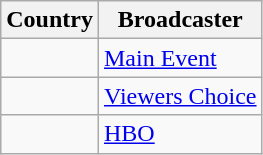<table class="wikitable">
<tr>
<th align=center>Country</th>
<th align=center>Broadcaster</th>
</tr>
<tr>
<td></td>
<td><a href='#'>Main Event</a></td>
</tr>
<tr>
<td></td>
<td><a href='#'>Viewers Choice</a></td>
</tr>
<tr>
<td></td>
<td><a href='#'>HBO</a></td>
</tr>
</table>
